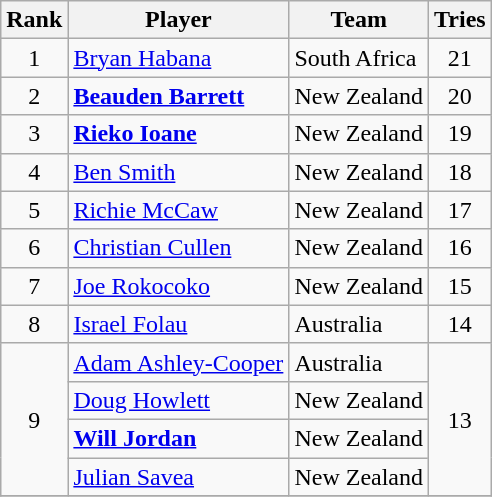<table class="wikitable">
<tr>
<th>Rank</th>
<th>Player</th>
<th>Team</th>
<th>Tries</th>
</tr>
<tr>
<td align=center>1</td>
<td><a href='#'>Bryan Habana</a></td>
<td> South Africa</td>
<td align=center>21</td>
</tr>
<tr>
<td align=center>2</td>
<td><strong><a href='#'>Beauden Barrett</a></strong></td>
<td> New Zealand</td>
<td align=center>20</td>
</tr>
<tr>
<td align=center>3</td>
<td><strong><a href='#'>Rieko Ioane</a></strong></td>
<td> New Zealand</td>
<td align=center>19</td>
</tr>
<tr>
<td align=center>4</td>
<td><a href='#'>Ben Smith</a></td>
<td> New Zealand</td>
<td align=center>18</td>
</tr>
<tr>
<td align=center>5</td>
<td><a href='#'>Richie McCaw</a></td>
<td> New Zealand</td>
<td align=center>17</td>
</tr>
<tr>
<td align=center>6</td>
<td><a href='#'>Christian Cullen</a></td>
<td> New Zealand</td>
<td align=center>16</td>
</tr>
<tr>
<td align=center>7</td>
<td><a href='#'>Joe Rokocoko</a></td>
<td> New Zealand</td>
<td align=center>15</td>
</tr>
<tr>
<td align=center>8</td>
<td><a href='#'>Israel Folau</a></td>
<td> Australia</td>
<td align=center>14</td>
</tr>
<tr>
<td rowspan=4 align=center>9</td>
<td><a href='#'>Adam Ashley-Cooper</a></td>
<td> Australia</td>
<td rowspan=4 align=center>13</td>
</tr>
<tr>
<td><a href='#'>Doug Howlett</a></td>
<td> New Zealand</td>
</tr>
<tr>
<td><strong><a href='#'>Will Jordan</a></strong></td>
<td> New Zealand</td>
</tr>
<tr>
<td><a href='#'>Julian Savea</a></td>
<td> New Zealand</td>
</tr>
<tr>
</tr>
</table>
